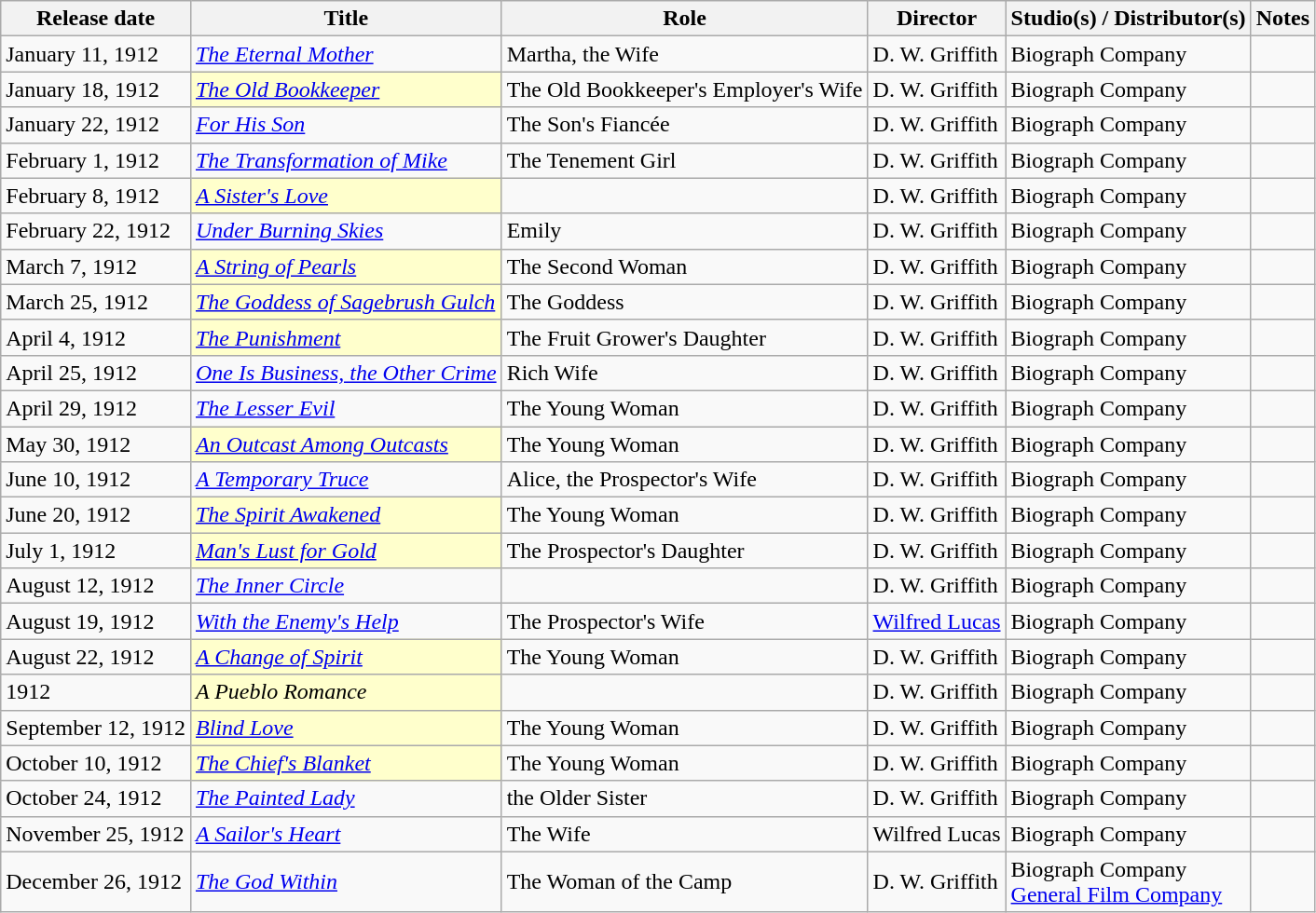<table class="wikitable plainrowheaders sortable">
<tr>
<th scope="col">Release date</th>
<th scope="col">Title</th>
<th scope="col">Role</th>
<th scope="col">Director</th>
<th scope="col">Studio(s) / Distributor(s)</th>
<th scope="col" class="unsortable">Notes</th>
</tr>
<tr>
<td>January 11, 1912</td>
<td><em><a href='#'>The Eternal Mother</a></em></td>
<td>Martha, the Wife</td>
<td>D. W. Griffith</td>
<td>Biograph Company</td>
<td></td>
</tr>
<tr>
<td>January 18, 1912</td>
<td style="background:#ffc;"><em><a href='#'>The Old Bookkeeper</a></em> </td>
<td>The Old Bookkeeper's Employer's Wife</td>
<td>D. W. Griffith</td>
<td>Biograph Company</td>
<td></td>
</tr>
<tr>
<td>January 22, 1912</td>
<td><em><a href='#'>For His Son</a></em></td>
<td>The Son's Fiancée</td>
<td>D. W. Griffith</td>
<td>Biograph Company</td>
<td></td>
</tr>
<tr>
<td>February 1, 1912</td>
<td><em><a href='#'>The Transformation of Mike</a></em></td>
<td>The Tenement Girl</td>
<td>D. W. Griffith</td>
<td>Biograph Company</td>
<td></td>
</tr>
<tr>
<td>February 8, 1912</td>
<td style="background:#ffc;"><em><a href='#'>A Sister's Love</a></em> </td>
<td></td>
<td>D. W. Griffith</td>
<td>Biograph Company</td>
<td></td>
</tr>
<tr>
<td>February 22, 1912</td>
<td><em><a href='#'>Under Burning Skies</a></em></td>
<td>Emily</td>
<td>D. W. Griffith</td>
<td>Biograph Company</td>
<td></td>
</tr>
<tr>
<td>March 7, 1912</td>
<td style="background:#ffc;"><em><a href='#'> A String of Pearls</a></em> </td>
<td>The Second Woman</td>
<td>D. W. Griffith</td>
<td>Biograph Company</td>
<td></td>
</tr>
<tr>
<td>March 25, 1912</td>
<td style="background:#ffc;"><em><a href='#'>The Goddess of Sagebrush Gulch</a></em> </td>
<td>The Goddess</td>
<td>D. W. Griffith</td>
<td>Biograph Company</td>
<td></td>
</tr>
<tr>
<td>April 4, 1912</td>
<td style="background:#ffc;"><em><a href='#'>The Punishment</a></em> </td>
<td>The Fruit Grower's Daughter</td>
<td>D. W. Griffith</td>
<td>Biograph Company</td>
<td></td>
</tr>
<tr>
<td>April 25, 1912</td>
<td><em><a href='#'>One Is Business, the Other Crime</a></em></td>
<td>Rich Wife</td>
<td>D. W. Griffith</td>
<td>Biograph Company</td>
<td></td>
</tr>
<tr>
<td>April 29, 1912</td>
<td><em><a href='#'>The Lesser Evil</a></em></td>
<td>The Young Woman</td>
<td>D. W. Griffith</td>
<td>Biograph Company</td>
<td></td>
</tr>
<tr>
<td>May 30, 1912</td>
<td style="background:#ffc;"><em><a href='#'>An Outcast Among Outcasts</a></em> </td>
<td>The Young Woman</td>
<td>D. W. Griffith</td>
<td>Biograph Company</td>
<td></td>
</tr>
<tr>
<td>June 10, 1912</td>
<td><em><a href='#'>A Temporary Truce</a></em></td>
<td>Alice, the Prospector's Wife</td>
<td>D. W. Griffith</td>
<td>Biograph Company</td>
<td></td>
</tr>
<tr>
<td>June 20, 1912</td>
<td style="background:#ffc;"><em><a href='#'>The Spirit Awakened</a></em> </td>
<td>The Young Woman</td>
<td>D. W. Griffith</td>
<td>Biograph Company</td>
<td></td>
</tr>
<tr>
<td>July 1, 1912</td>
<td style="background:#ffc;"><em><a href='#'>Man's Lust for Gold</a></em> </td>
<td>The Prospector's Daughter</td>
<td>D. W. Griffith</td>
<td>Biograph Company</td>
<td></td>
</tr>
<tr>
<td>August 12, 1912</td>
<td><em><a href='#'>The Inner Circle</a></em></td>
<td></td>
<td>D. W. Griffith</td>
<td>Biograph Company</td>
</tr>
<tr>
<td>August 19, 1912</td>
<td><em><a href='#'>With the Enemy's Help</a></em></td>
<td>The Prospector's Wife</td>
<td><a href='#'>Wilfred Lucas</a></td>
<td>Biograph Company</td>
<td></td>
</tr>
<tr>
<td>August 22, 1912</td>
<td style="background:#ffc;"><em><a href='#'>A Change of Spirit</a></em> </td>
<td>The Young Woman</td>
<td>D. W. Griffith</td>
<td>Biograph Company</td>
<td></td>
</tr>
<tr>
<td>1912</td>
<td style="background:#ffc;"><em>A Pueblo Romance</em> </td>
<td></td>
<td>D. W. Griffith</td>
<td>Biograph Company</td>
<td></td>
</tr>
<tr>
<td>September 12, 1912</td>
<td style="background:#ffc;"><em><a href='#'> Blind Love</a></em> </td>
<td>The Young Woman</td>
<td>D. W. Griffith</td>
<td>Biograph Company</td>
<td></td>
</tr>
<tr>
<td>October 10, 1912</td>
<td style="background:#ffc;"><em><a href='#'>The Chief's Blanket</a></em> </td>
<td>The Young Woman</td>
<td>D. W. Griffith</td>
<td>Biograph Company</td>
<td></td>
</tr>
<tr>
<td>October 24, 1912</td>
<td><em><a href='#'>The Painted Lady</a></em></td>
<td>the Older Sister</td>
<td>D. W. Griffith</td>
<td>Biograph Company</td>
<td></td>
</tr>
<tr>
<td>November 25, 1912</td>
<td><em><a href='#'>A Sailor's Heart</a></em></td>
<td>The Wife</td>
<td>Wilfred Lucas</td>
<td>Biograph Company</td>
<td></td>
</tr>
<tr>
<td>December 26, 1912</td>
<td><em><a href='#'>The God Within</a></em></td>
<td>The Woman of the Camp</td>
<td>D. W. Griffith</td>
<td>Biograph Company<br><a href='#'>General Film Company</a></td>
<td></td>
</tr>
</table>
